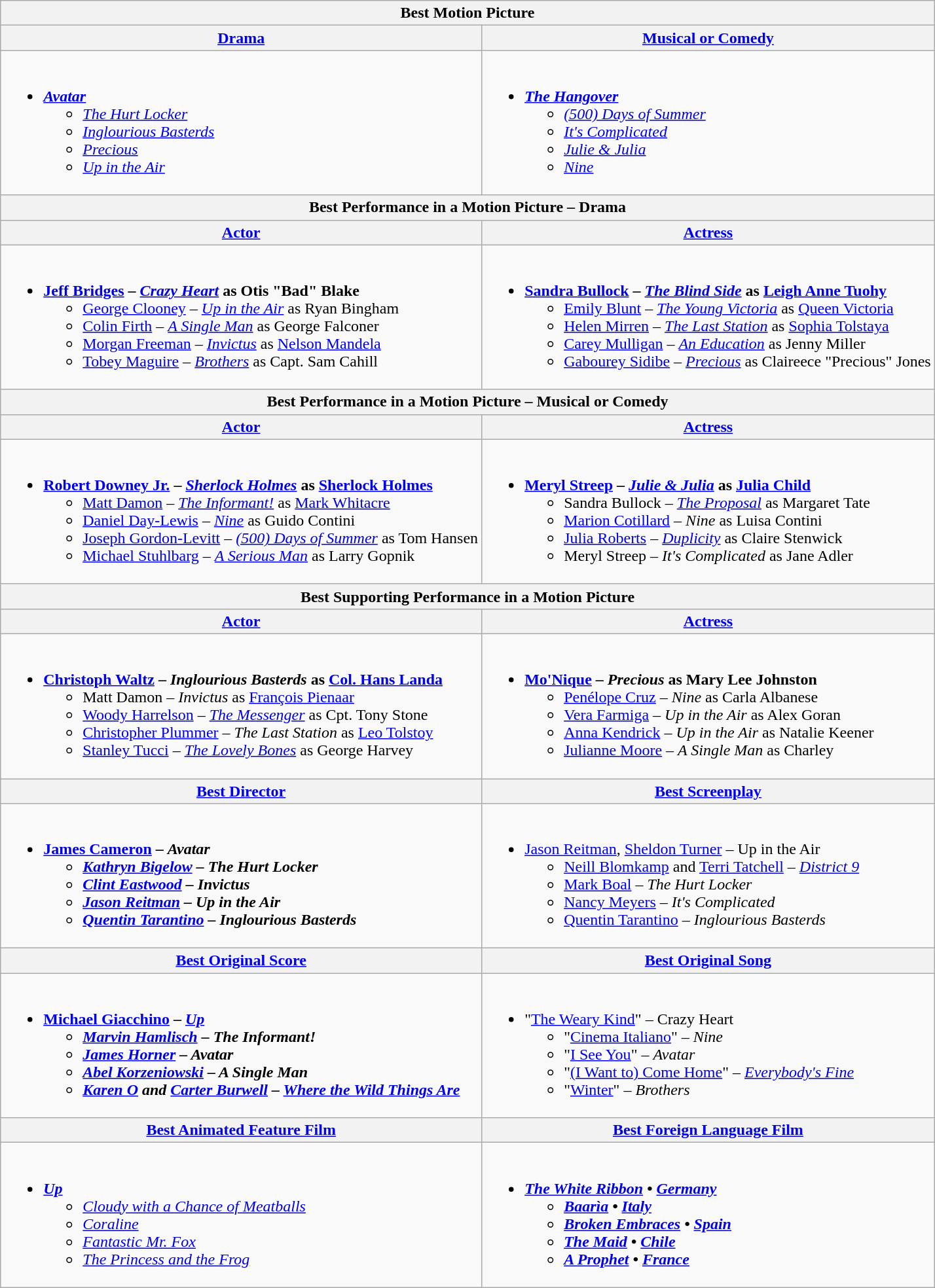<table class=wikitable style="width=100%">
<tr>
<th colspan=2>Best Motion Picture</th>
</tr>
<tr>
<th style="width=50%"><a href='#'>Drama</a></th>
<th style="width=50%"><a href='#'>Musical or Comedy</a></th>
</tr>
<tr>
<td valign="top"><br><ul><li><strong><em><a href='#'>Avatar</a></em></strong><ul><li><em><a href='#'>The Hurt Locker</a></em></li><li><em><a href='#'>Inglourious Basterds</a></em></li><li><em><a href='#'>Precious</a></em></li><li><em><a href='#'>Up in the Air</a></em></li></ul></li></ul></td>
<td valign="top"><br><ul><li><strong><em><a href='#'>The Hangover</a></em></strong><ul><li><em><a href='#'>(500) Days of Summer</a></em></li><li><em><a href='#'>It's Complicated</a></em></li><li><em><a href='#'>Julie & Julia</a></em></li><li><em><a href='#'>Nine</a></em></li></ul></li></ul></td>
</tr>
<tr>
<th colspan=2>Best Performance in a Motion Picture – Drama</th>
</tr>
<tr>
<th><a href='#'>Actor</a></th>
<th><a href='#'>Actress</a></th>
</tr>
<tr>
<td valign="top"><br><ul><li><strong><a href='#'>Jeff Bridges</a> – <em><a href='#'>Crazy Heart</a></em> as Otis "Bad" Blake</strong><ul><li><a href='#'>George Clooney</a> – <em><a href='#'>Up in the Air</a></em> as Ryan Bingham</li><li><a href='#'>Colin Firth</a> – <em><a href='#'>A Single Man</a></em> as George Falconer</li><li><a href='#'>Morgan Freeman</a> – <em><a href='#'>Invictus</a></em> as <a href='#'>Nelson Mandela</a></li><li><a href='#'>Tobey Maguire</a> – <em><a href='#'>Brothers</a></em> as Capt. Sam Cahill</li></ul></li></ul></td>
<td valign="top"><br><ul><li><strong><a href='#'>Sandra Bullock</a> – <em><a href='#'>The Blind Side</a></em> as <a href='#'>Leigh Anne Tuohy</a></strong><ul><li><a href='#'>Emily Blunt</a> – <em><a href='#'>The Young Victoria</a></em> as <a href='#'>Queen Victoria</a></li><li><a href='#'>Helen Mirren</a> – <em><a href='#'>The Last Station</a></em> as <a href='#'>Sophia Tolstaya</a></li><li><a href='#'>Carey Mulligan</a> – <em><a href='#'>An Education</a></em> as Jenny Miller</li><li><a href='#'>Gabourey Sidibe</a> – <em><a href='#'>Precious</a></em> as Claireece "Precious" Jones</li></ul></li></ul></td>
</tr>
<tr>
<th colspan=2>Best Performance in a Motion Picture – Musical or Comedy</th>
</tr>
<tr>
<th><a href='#'>Actor</a></th>
<th><a href='#'>Actress</a></th>
</tr>
<tr>
<td valign="top"><br><ul><li><strong><a href='#'>Robert Downey Jr.</a> – <em><a href='#'>Sherlock Holmes</a></em> as <a href='#'>Sherlock Holmes</a></strong><ul><li><a href='#'>Matt Damon</a> – <em><a href='#'>The Informant!</a></em> as <a href='#'>Mark Whitacre</a></li><li><a href='#'>Daniel Day-Lewis</a> – <em><a href='#'>Nine</a></em> as Guido Contini</li><li><a href='#'>Joseph Gordon-Levitt</a> – <em><a href='#'>(500) Days of Summer</a></em> as Tom Hansen</li><li><a href='#'>Michael Stuhlbarg</a> – <em><a href='#'>A Serious Man</a></em> as Larry Gopnik</li></ul></li></ul></td>
<td valign="top"><br><ul><li><strong><a href='#'>Meryl Streep</a> – <em><a href='#'>Julie & Julia</a></em> as <a href='#'>Julia Child</a></strong><ul><li>Sandra Bullock – <em><a href='#'>The Proposal</a></em> as Margaret Tate</li><li><a href='#'>Marion Cotillard</a> – <em>Nine</em> as Luisa Contini</li><li><a href='#'>Julia Roberts</a> – <em><a href='#'>Duplicity</a></em> as Claire Stenwick</li><li>Meryl Streep – <em>It's Complicated</em> as Jane Adler</li></ul></li></ul></td>
</tr>
<tr>
<th colspan=2>Best Supporting Performance in a Motion Picture</th>
</tr>
<tr>
<th><a href='#'>Actor</a></th>
<th><a href='#'>Actress</a></th>
</tr>
<tr>
<td valign="top"><br><ul><li><strong><a href='#'>Christoph Waltz</a> – <em>Inglourious Basterds</em> as <a href='#'>Col. Hans Landa</a></strong><ul><li>Matt Damon – <em>Invictus</em> as <a href='#'>François Pienaar</a></li><li><a href='#'>Woody Harrelson</a> – <em><a href='#'>The Messenger</a></em> as Cpt. Tony Stone</li><li><a href='#'>Christopher Plummer</a> – <em>The Last Station</em> as <a href='#'>Leo Tolstoy</a></li><li><a href='#'>Stanley Tucci</a> – <em><a href='#'>The Lovely Bones</a></em> as George Harvey</li></ul></li></ul></td>
<td valign="top"><br><ul><li><strong><a href='#'>Mo'Nique</a> – <em>Precious</em> as Mary Lee Johnston</strong><ul><li><a href='#'>Penélope Cruz</a> – <em>Nine</em> as Carla Albanese</li><li><a href='#'>Vera Farmiga</a> – <em>Up in the Air</em> as Alex Goran</li><li><a href='#'>Anna Kendrick</a> – <em>Up in the Air</em> as Natalie Keener</li><li><a href='#'>Julianne Moore</a> – <em>A Single Man</em> as Charley</li></ul></li></ul></td>
</tr>
<tr>
<th><a href='#'>Best Director</a></th>
<th><a href='#'>Best Screenplay</a></th>
</tr>
<tr>
<td valign="top"><br><ul><li><strong><a href='#'>James Cameron</a> – <em>Avatar<strong><em><ul><li><a href='#'>Kathryn Bigelow</a> – </em>The Hurt Locker<em></li><li><a href='#'>Clint Eastwood</a> – </em>Invictus<em></li><li><a href='#'>Jason Reitman</a> – </em>Up in the Air<em></li><li><a href='#'>Quentin Tarantino</a> – </em>Inglourious Basterds<em></li></ul></li></ul></td>
<td valign="top"><br><ul><li></strong><a href='#'>Jason Reitman</a>, <a href='#'>Sheldon Turner</a> – </em>Up in the Air</em></strong><ul><li><a href='#'>Neill Blomkamp</a> and <a href='#'>Terri Tatchell</a> – <em><a href='#'>District 9</a></em></li><li><a href='#'>Mark Boal</a> – <em>The Hurt Locker</em></li><li><a href='#'>Nancy Meyers</a> – <em>It's Complicated</em></li><li><a href='#'>Quentin Tarantino</a> – <em>Inglourious Basterds</em></li></ul></li></ul></td>
</tr>
<tr>
<th><a href='#'>Best Original Score</a></th>
<th><a href='#'>Best Original Song</a></th>
</tr>
<tr>
<td valign="top"><br><ul><li><strong><a href='#'>Michael Giacchino</a> – <em><a href='#'>Up</a><strong><em><ul><li><a href='#'>Marvin Hamlisch</a> – </em>The Informant!<em></li><li><a href='#'>James Horner</a> – </em>Avatar<em></li><li><a href='#'>Abel Korzeniowski</a> – </em>A Single Man<em></li><li><a href='#'>Karen O</a> and <a href='#'>Carter Burwell</a> – </em><a href='#'>Where the Wild Things Are</a><em></li></ul></li></ul></td>
<td valign="top"><br><ul><li></strong>"<a href='#'>The Weary Kind</a>" – </em>Crazy Heart</em></strong><ul><li>"<a href='#'>Cinema Italiano</a>" – <em>Nine</em></li><li>"<a href='#'>I See You</a>" – <em>Avatar</em></li><li>"<a href='#'>(I Want to) Come Home</a>" – <em><a href='#'>Everybody's Fine</a></em></li><li>"<a href='#'>Winter</a>" – <em>Brothers</em></li></ul></li></ul></td>
</tr>
<tr>
<th><a href='#'>Best Animated Feature Film</a></th>
<th><a href='#'>Best Foreign Language Film</a></th>
</tr>
<tr>
<td valign="top"><br><ul><li><strong><em><a href='#'>Up</a></em></strong><ul><li><em><a href='#'>Cloudy with a Chance of Meatballs</a></em></li><li><em><a href='#'>Coraline</a></em></li><li><em><a href='#'>Fantastic Mr. Fox</a></em></li><li><em><a href='#'>The Princess and the Frog</a></em></li></ul></li></ul></td>
<td valign="top"><br><ul><li><strong><em><a href='#'>The White Ribbon</a><em> • <a href='#'>Germany</a><strong><ul><li></em><a href='#'>Baarìa</a><em> • <a href='#'>Italy</a></li><li></em><a href='#'>Broken Embraces</a><em> • <a href='#'>Spain</a></li><li></em><a href='#'>The Maid</a><em> • <a href='#'>Chile</a></li><li></em><a href='#'>A Prophet</a><em> • <a href='#'>France</a></li></ul></li></ul></td>
</tr>
</table>
